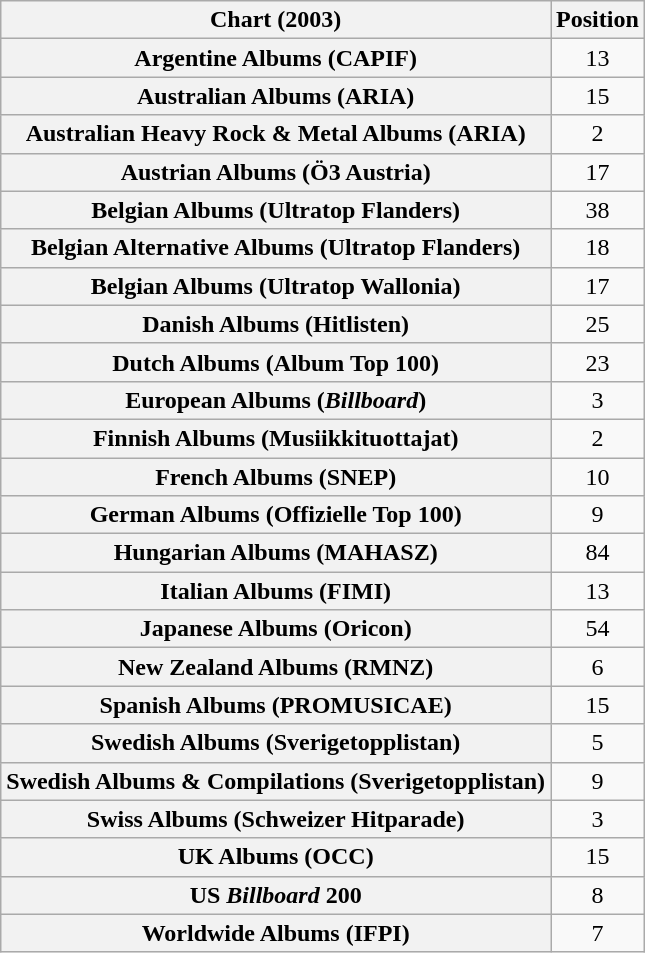<table class="wikitable sortable plainrowheaders" style="text-align:center">
<tr>
<th scope="col">Chart (2003)</th>
<th scope="col">Position</th>
</tr>
<tr>
<th scope="row">Argentine Albums (CAPIF)</th>
<td>13</td>
</tr>
<tr>
<th scope="row">Australian Albums (ARIA)</th>
<td>15</td>
</tr>
<tr>
<th scope="row">Australian Heavy Rock & Metal Albums (ARIA)</th>
<td>2</td>
</tr>
<tr>
<th scope="row">Austrian Albums (Ö3 Austria)</th>
<td>17</td>
</tr>
<tr>
<th scope="row">Belgian Albums (Ultratop Flanders)</th>
<td>38</td>
</tr>
<tr>
<th scope="row">Belgian Alternative Albums (Ultratop Flanders)</th>
<td>18</td>
</tr>
<tr>
<th scope="row">Belgian Albums (Ultratop Wallonia)</th>
<td>17</td>
</tr>
<tr>
<th scope="row">Danish Albums (Hitlisten)</th>
<td>25</td>
</tr>
<tr>
<th scope="row">Dutch Albums (Album Top 100)</th>
<td>23</td>
</tr>
<tr>
<th scope="row">European Albums (<em>Billboard</em>)</th>
<td>3</td>
</tr>
<tr>
<th scope="row">Finnish Albums (Musiikkituottajat)</th>
<td>2</td>
</tr>
<tr>
<th scope="row">French Albums (SNEP)</th>
<td>10</td>
</tr>
<tr>
<th scope="row">German Albums (Offizielle Top 100)</th>
<td>9</td>
</tr>
<tr>
<th scope="row">Hungarian Albums (MAHASZ)</th>
<td>84</td>
</tr>
<tr>
<th scope="row">Italian Albums (FIMI)</th>
<td>13</td>
</tr>
<tr>
<th scope="row">Japanese Albums (Oricon)</th>
<td>54</td>
</tr>
<tr>
<th scope="row">New Zealand Albums (RMNZ)</th>
<td>6</td>
</tr>
<tr>
<th scope="row">Spanish Albums (PROMUSICAE)</th>
<td>15</td>
</tr>
<tr>
<th scope="row">Swedish Albums (Sverigetopplistan)</th>
<td>5</td>
</tr>
<tr>
<th scope="row">Swedish Albums & Compilations (Sverigetopplistan)</th>
<td>9</td>
</tr>
<tr>
<th scope="row">Swiss Albums (Schweizer Hitparade)</th>
<td>3</td>
</tr>
<tr>
<th scope="row">UK Albums (OCC)</th>
<td>15</td>
</tr>
<tr>
<th scope="row">US <em>Billboard</em> 200</th>
<td>8</td>
</tr>
<tr>
<th scope="row">Worldwide Albums (IFPI)</th>
<td>7</td>
</tr>
</table>
